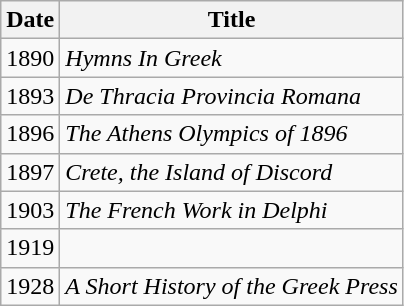<table class="wikitable">
<tr>
<th>Date</th>
<th>Title</th>
</tr>
<tr>
<td>1890</td>
<td><em>Hymns In Greek</em></td>
</tr>
<tr>
<td>1893</td>
<td><em>De Thracia Provincia Romana</em></td>
</tr>
<tr>
<td>1896</td>
<td><em>The Athens Olympics of 1896</em></td>
</tr>
<tr>
<td>1897</td>
<td><em>Crete, the Island of Discord</em></td>
</tr>
<tr>
<td>1903</td>
<td><em>The French Work in Delphi</em></td>
</tr>
<tr>
<td>1919</td>
<td><em></em></td>
</tr>
<tr>
<td>1928</td>
<td><em>A Short History of the Greek Press</em></td>
</tr>
</table>
